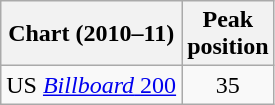<table class="wikitable sortable">
<tr>
<th align="left">Chart (2010–11)</th>
<th align="left">Peak<br>position</th>
</tr>
<tr>
<td align="left">US <a href='#'><em>Billboard</em> 200</a></td>
<td style="text-align:center;">35</td>
</tr>
</table>
